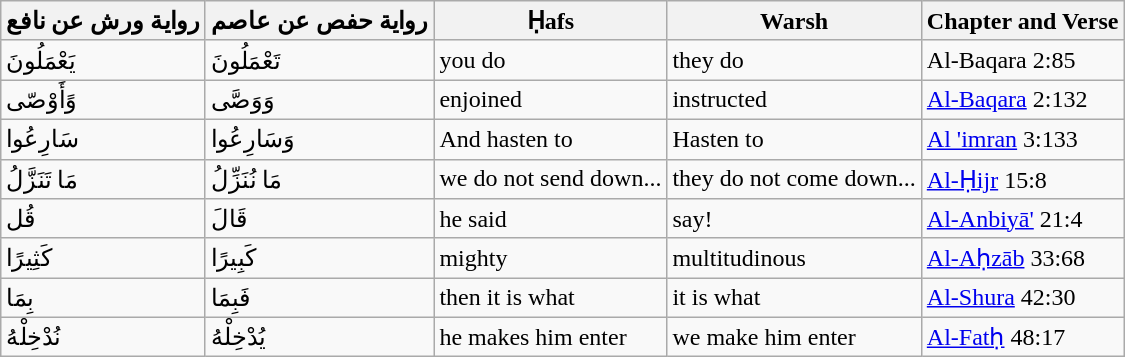<table class="wikitable">
<tr>
<th>رواية ورش عن نافع</th>
<th>رواية حفص عن عاصم</th>
<th>Ḥafs</th>
<th>Warsh</th>
<th>Chapter and Verse</th>
</tr>
<tr>
<td>يَعْمَلُونَ</td>
<td>تَعْمَلُونَ</td>
<td>you do</td>
<td>they do</td>
<td>Al-Baqara 2:85</td>
</tr>
<tr>
<td>وًأَوْصّى</td>
<td>وَوَصَّى</td>
<td>enjoined</td>
<td>instructed</td>
<td><a href='#'>Al-Baqara</a> 2:132</td>
</tr>
<tr>
<td>سَارِعُوا</td>
<td>وَسَارِعُوا</td>
<td>And hasten to</td>
<td>Hasten to</td>
<td><a href='#'>Al 'imran</a> 3:133</td>
</tr>
<tr>
<td>مَا تَنَزَّلُ</td>
<td>مَا نُنَزِّلُ</td>
<td>we do not send down...</td>
<td>they do not come down...</td>
<td><a href='#'>Al-Ḥijr</a> 15:8</td>
</tr>
<tr>
<td>قُل</td>
<td>قَالَ</td>
<td>he said</td>
<td>say!</td>
<td><a href='#'>Al-Anbiyā'</a> 21:4</td>
</tr>
<tr>
<td>كَثِيرًا</td>
<td>كَبِيرًا</td>
<td>mighty</td>
<td>multitudinous</td>
<td><a href='#'>Al-Aḥzāb</a> 33:68</td>
</tr>
<tr>
<td>بِمَا</td>
<td>فَبِمَا</td>
<td>then it is what</td>
<td>it is what</td>
<td><a href='#'>Al-Shura</a> 42:30</td>
</tr>
<tr>
<td>نُدْخِلْهُ</td>
<td>يُدْخِلْهُ</td>
<td>he makes him enter</td>
<td>we make him enter</td>
<td><a href='#'>Al-Fatḥ</a> 48:17</td>
</tr>
</table>
